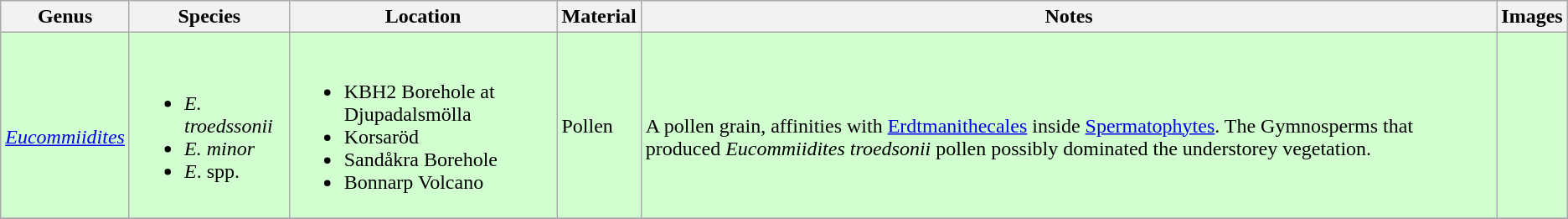<table class="wikitable sortable">
<tr>
<th>Genus</th>
<th>Species</th>
<th>Location</th>
<th>Material</th>
<th>Notes</th>
<th>Images</th>
</tr>
<tr>
<td style="background:#D1FFCF;"><br><em><a href='#'>Eucommiidites</a></em></td>
<td style="background:#D1FFCF;"><br><ul><li><em>E. troedssonii</em></li><li><em>E. minor</em></li><li><em>E</em>. spp.</li></ul></td>
<td style="background:#D1FFCF;"><br><ul><li>KBH2 Borehole at Djupadalsmölla</li><li>Korsaröd</li><li>Sandåkra Borehole</li><li>Bonnarp Volcano</li></ul></td>
<td style="background:#D1FFCF;">Pollen</td>
<td style="background:#D1FFCF;"><br>A pollen grain, affinities with <a href='#'>Erdtmanithecales</a> inside <a href='#'>Spermatophytes</a>. The Gymnosperms that produced <em>Eucommiidites troedsonii</em> pollen possibly dominated the understorey vegetation.</td>
<td style="background:#D1FFCF;"></td>
</tr>
<tr>
</tr>
</table>
